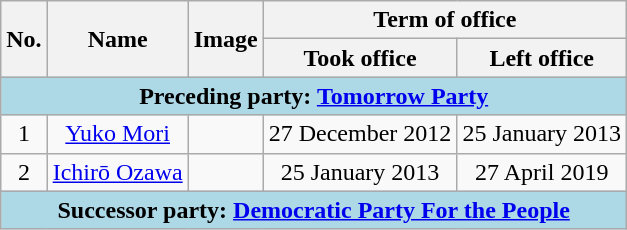<table class="wikitable"  style="text-align:center">
<tr>
<th rowspan=2>No.</th>
<th rowspan=2>Name</th>
<th rowspan="2">Image</th>
<th colspan=2>Term of office</th>
</tr>
<tr>
<th>Took office</th>
<th>Left office</th>
</tr>
<tr>
<td bgcolor="lightblue" colspan="5"><strong>Preceding party: <a href='#'>Tomorrow Party</a></strong></td>
</tr>
<tr>
<td>1</td>
<td><a href='#'>Yuko Mori</a></td>
<td></td>
<td>27 December 2012</td>
<td>25 January 2013</td>
</tr>
<tr>
<td>2</td>
<td><a href='#'>Ichirō Ozawa</a></td>
<td></td>
<td>25 January 2013</td>
<td>27 April 2019</td>
</tr>
<tr>
<td bgcolor="lightblue" colspan="5"><strong>Successor party: <a href='#'>Democratic Party For the People</a></strong></td>
</tr>
</table>
